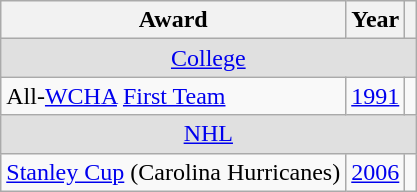<table class="wikitable">
<tr>
<th>Award</th>
<th>Year</th>
<th></th>
</tr>
<tr ALIGN="center" bgcolor="#e0e0e0">
<td colspan="3"><a href='#'>College</a></td>
</tr>
<tr>
<td>All-<a href='#'>WCHA</a> <a href='#'>First Team</a></td>
<td><a href='#'>1991</a></td>
<td></td>
</tr>
<tr ALIGN="center" bgcolor="#e0e0e0">
<td colspan="3"><a href='#'>NHL</a></td>
</tr>
<tr>
<td><a href='#'>Stanley Cup</a> (Carolina Hurricanes)</td>
<td><a href='#'>2006</a></td>
<td></td>
</tr>
</table>
